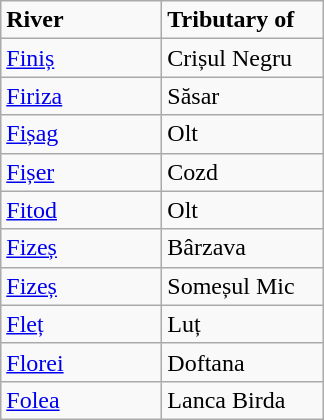<table class="wikitable">
<tr>
<td width="100pt"><strong>River</strong></td>
<td width="100pt"><strong>Tributary of</strong></td>
</tr>
<tr>
<td><a href='#'>Finiș</a></td>
<td>Crișul Negru</td>
</tr>
<tr>
<td><a href='#'>Firiza</a></td>
<td>Săsar</td>
</tr>
<tr>
<td><a href='#'>Fișag</a></td>
<td>Olt</td>
</tr>
<tr>
<td><a href='#'>Fișer</a></td>
<td>Cozd</td>
</tr>
<tr>
<td><a href='#'>Fitod</a></td>
<td>Olt</td>
</tr>
<tr>
<td><a href='#'>Fizeș</a></td>
<td>Bârzava</td>
</tr>
<tr>
<td><a href='#'>Fizeș</a></td>
<td>Someșul Mic</td>
</tr>
<tr>
<td><a href='#'>Fleț</a></td>
<td>Luț</td>
</tr>
<tr>
<td><a href='#'>Florei</a></td>
<td>Doftana</td>
</tr>
<tr>
<td><a href='#'>Folea</a></td>
<td>Lanca Birda</td>
</tr>
</table>
